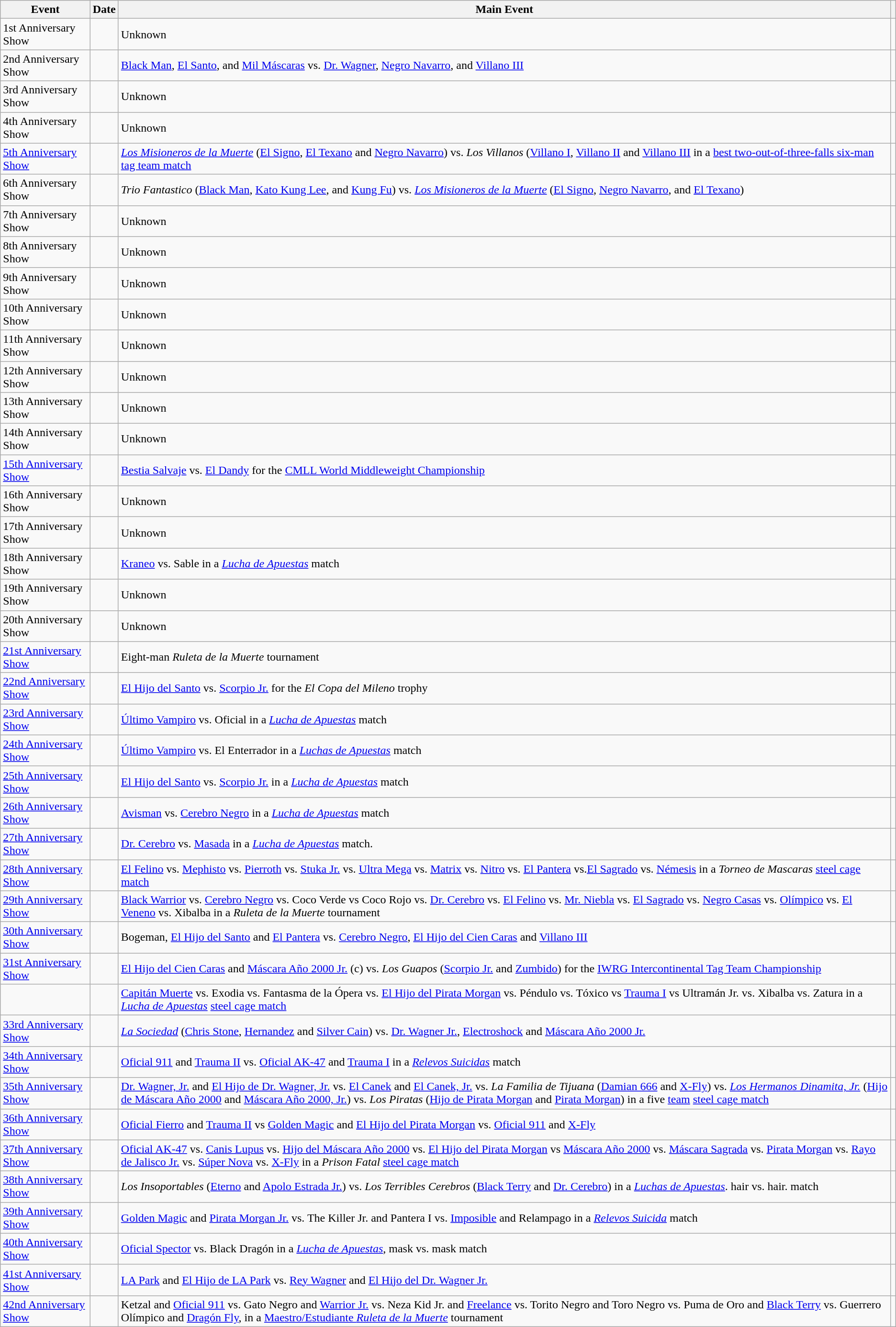<table class="wikitable" align="center">
<tr>
<th scope="col">Event</th>
<th scope="col">Date</th>
<th scope="col">Main Event</th>
<th class="unsortable" scope="col"></th>
</tr>
<tr>
<td>1st Anniversary Show</td>
<td></td>
<td>Unknown</td>
<td></td>
</tr>
<tr>
<td>2nd Anniversary Show</td>
<td></td>
<td><a href='#'>Black Man</a>, <a href='#'>El Santo</a>, and <a href='#'>Mil Máscaras</a> vs. <a href='#'>Dr. Wagner</a>, <a href='#'>Negro Navarro</a>, and <a href='#'>Villano III</a></td>
<td></td>
</tr>
<tr>
<td>3rd Anniversary Show</td>
<td></td>
<td>Unknown</td>
<td></td>
</tr>
<tr>
<td>4th Anniversary Show</td>
<td></td>
<td>Unknown</td>
<td></td>
</tr>
<tr>
<td><a href='#'>5th Anniversary Show</a></td>
<td></td>
<td><em><a href='#'>Los Misioneros de la Muerte</a></em> (<a href='#'>El Signo</a>, <a href='#'>El Texano</a> and <a href='#'>Negro Navarro</a>) vs. <em>Los Villanos</em> (<a href='#'>Villano I</a>, <a href='#'>Villano II</a> and <a href='#'>Villano III</a> in a <a href='#'>best two-out-of-three-falls six-man tag team match</a></td>
<td></td>
</tr>
<tr>
<td>6th Anniversary Show</td>
<td></td>
<td><em>Trio Fantastico</em> (<a href='#'>Black Man</a>, <a href='#'>Kato Kung Lee</a>, and <a href='#'>Kung Fu</a>) vs. <em><a href='#'>Los Misioneros de la Muerte</a></em> (<a href='#'>El Signo</a>, <a href='#'>Negro Navarro</a>, and <a href='#'>El Texano</a>)</td>
<td></td>
</tr>
<tr>
<td>7th Anniversary Show</td>
<td></td>
<td>Unknown</td>
<td></td>
</tr>
<tr>
<td>8th Anniversary Show</td>
<td></td>
<td>Unknown</td>
<td></td>
</tr>
<tr>
<td>9th Anniversary Show</td>
<td></td>
<td>Unknown</td>
<td></td>
</tr>
<tr>
<td>10th Anniversary Show</td>
<td></td>
<td>Unknown</td>
<td></td>
</tr>
<tr>
<td>11th Anniversary Show</td>
<td></td>
<td>Unknown</td>
<td></td>
</tr>
<tr>
<td>12th Anniversary Show</td>
<td></td>
<td>Unknown</td>
<td></td>
</tr>
<tr>
<td>13th Anniversary Show</td>
<td></td>
<td>Unknown</td>
<td></td>
</tr>
<tr>
<td>14th Anniversary Show</td>
<td></td>
<td>Unknown</td>
<td></td>
</tr>
<tr>
<td><a href='#'>15th Anniversary Show</a></td>
<td></td>
<td><a href='#'>Bestia Salvaje</a> vs. <a href='#'>El Dandy</a> for the <a href='#'>CMLL World Middleweight Championship</a></td>
<td></td>
</tr>
<tr>
<td>16th Anniversary Show</td>
<td></td>
<td>Unknown</td>
<td></td>
</tr>
<tr>
<td>17th Anniversary Show</td>
<td></td>
<td>Unknown</td>
<td></td>
</tr>
<tr>
<td>18th Anniversary Show</td>
<td></td>
<td><a href='#'>Kraneo</a> vs. Sable in a <em><a href='#'>Lucha de Apuestas</a></em> match</td>
<td></td>
</tr>
<tr>
<td>19th Anniversary Show</td>
<td></td>
<td>Unknown</td>
<td></td>
</tr>
<tr>
<td>20th Anniversary Show</td>
<td></td>
<td>Unknown</td>
<td></td>
</tr>
<tr>
<td><a href='#'>21st Anniversary Show</a></td>
<td></td>
<td>Eight-man <em>Ruleta de la Muerte</em> tournament</td>
<td></td>
</tr>
<tr>
<td><a href='#'>22nd Anniversary Show</a></td>
<td></td>
<td><a href='#'>El Hijo del Santo</a> vs. <a href='#'>Scorpio Jr.</a> for the <em>El Copa del Mileno</em> trophy</td>
<td></td>
</tr>
<tr>
<td><a href='#'>23rd Anniversary Show</a></td>
<td></td>
<td><a href='#'>Último Vampiro</a> vs. Oficial in a <em><a href='#'>Lucha de Apuestas</a></em> match</td>
<td></td>
</tr>
<tr>
<td><a href='#'>24th Anniversary Show</a></td>
<td></td>
<td><a href='#'>Último Vampiro</a> vs. El Enterrador in a <em><a href='#'>Luchas de Apuestas</a></em> match</td>
<td></td>
</tr>
<tr>
<td><a href='#'>25th Anniversary Show</a></td>
<td></td>
<td><a href='#'>El Hijo del Santo</a> vs. <a href='#'>Scorpio Jr.</a> in a <em><a href='#'>Lucha de Apuestas</a></em> match</td>
<td></td>
</tr>
<tr>
<td><a href='#'>26th Anniversary Show</a></td>
<td></td>
<td><a href='#'>Avisman</a> vs. <a href='#'>Cerebro Negro</a> in a <em><a href='#'>Lucha de Apuestas</a></em> match</td>
<td></td>
</tr>
<tr>
<td><a href='#'>27th Anniversary Show</a></td>
<td></td>
<td><a href='#'>Dr. Cerebro</a> vs. <a href='#'>Masada</a> in a <em><a href='#'>Lucha de Apuestas</a></em> match.</td>
<td></td>
</tr>
<tr>
<td><a href='#'>28th Anniversary Show</a></td>
<td></td>
<td><a href='#'>El Felino</a> vs. <a href='#'>Mephisto</a> vs. <a href='#'>Pierroth</a> vs. <a href='#'>Stuka Jr.</a> vs. <a href='#'>Ultra Mega</a> vs. <a href='#'>Matrix</a> vs. <a href='#'>Nitro</a> vs. <a href='#'>El Pantera</a> vs.<a href='#'>El Sagrado</a> vs. <a href='#'>Némesis</a> in a <em>Torneo de Mascaras</em> <a href='#'>steel cage match</a></td>
<td></td>
</tr>
<tr>
<td><a href='#'>29th Anniversary Show</a></td>
<td></td>
<td><a href='#'>Black Warrior</a> vs. <a href='#'>Cerebro Negro</a> vs. Coco Verde vs Coco Rojo vs. <a href='#'>Dr. Cerebro</a> vs. <a href='#'>El Felino</a> vs. <a href='#'>Mr. Niebla</a> vs. <a href='#'>El Sagrado</a> vs. <a href='#'>Negro Casas</a> vs. <a href='#'>Olímpico</a> vs. <a href='#'>El Veneno</a> vs. Xibalba in a <em>Ruleta de la Muerte</em> tournament</td>
<td></td>
</tr>
<tr>
<td><a href='#'>30th Anniversary Show</a></td>
<td></td>
<td>Bogeman, <a href='#'>El Hijo del Santo</a> and <a href='#'>El Pantera</a> vs. <a href='#'>Cerebro Negro</a>, <a href='#'>El Hijo del Cien Caras</a> and <a href='#'>Villano III</a></td>
<td></td>
</tr>
<tr>
<td><a href='#'>31st Anniversary Show</a></td>
<td></td>
<td><a href='#'>El Hijo del Cien Caras</a> and <a href='#'>Máscara Año 2000 Jr.</a> (c) vs. <em>Los Guapos</em> (<a href='#'>Scorpio Jr.</a> and <a href='#'>Zumbido</a>) for the <a href='#'>IWRG Intercontinental Tag Team Championship</a></td>
<td></td>
</tr>
<tr>
<td></td>
<td></td>
<td><a href='#'>Capitán Muerte</a> vs. Exodia vs. Fantasma de la Ópera vs. <a href='#'>El Hijo del Pirata Morgan</a> vs. Péndulo vs. Tóxico vs <a href='#'>Trauma I</a> vs Ultramán Jr. vs. Xibalba vs. Zatura in a <em><a href='#'>Lucha de Apuestas</a></em> <a href='#'>steel cage match</a></td>
<td></td>
</tr>
<tr>
<td><a href='#'>33rd Anniversary Show</a></td>
<td></td>
<td><em><a href='#'>La Sociedad</a></em> (<a href='#'>Chris Stone</a>, <a href='#'>Hernandez</a> and <a href='#'>Silver Cain</a>) vs. <a href='#'>Dr. Wagner Jr.</a>, <a href='#'>Electroshock</a> and <a href='#'>Máscara Año 2000 Jr.</a></td>
<td></td>
</tr>
<tr>
<td><a href='#'>34th Anniversary Show</a></td>
<td></td>
<td><a href='#'>Oficial 911</a> and <a href='#'>Trauma II</a> vs. <a href='#'>Oficial AK-47</a> and <a href='#'>Trauma I</a> in a <em><a href='#'>Relevos Suicidas</a></em> match</td>
<td></td>
</tr>
<tr>
<td><a href='#'>35th Anniversary Show</a></td>
<td></td>
<td><a href='#'>Dr. Wagner, Jr.</a> and <a href='#'>El Hijo de Dr. Wagner, Jr.</a> vs. <a href='#'>El Canek</a> and <a href='#'>El Canek, Jr.</a> vs. <em>La Familia de Tijuana</em> (<a href='#'>Damian 666</a> and <a href='#'>X-Fly</a>) vs. <em><a href='#'>Los Hermanos Dinamita, Jr.</a></em> (<a href='#'>Hijo de Máscara Año 2000</a> and <a href='#'>Máscara Año 2000, Jr.</a>) vs. <em>Los Piratas</em> (<a href='#'>Hijo de Pirata Morgan</a> and <a href='#'>Pirata Morgan</a>) in a five <a href='#'>team</a> <a href='#'>steel cage match</a></td>
<td></td>
</tr>
<tr>
<td><a href='#'>36th Anniversary Show</a></td>
<td></td>
<td><a href='#'>Oficial Fierro</a> and <a href='#'>Trauma II</a> vs <a href='#'>Golden Magic</a> and <a href='#'>El Hijo del Pirata Morgan</a> vs. <a href='#'>Oficial 911</a> and <a href='#'>X-Fly</a></td>
<td></td>
</tr>
<tr>
<td><a href='#'>37th Anniversary Show</a></td>
<td></td>
<td><a href='#'>Oficial AK-47</a> vs. <a href='#'>Canis Lupus</a> vs. <a href='#'>Hijo del Máscara Año 2000</a> vs. <a href='#'>El Hijo del Pirata Morgan</a> vs <a href='#'>Máscara Año 2000</a> vs. <a href='#'>Máscara Sagrada</a> vs. <a href='#'>Pirata Morgan</a> vs. <a href='#'>Rayo de Jalisco Jr.</a> vs. <a href='#'>Súper Nova</a> vs. <a href='#'>X-Fly</a> in a <em>Prison Fatal</em> <a href='#'>steel cage match</a></td>
<td></td>
</tr>
<tr>
<td><a href='#'>38th Anniversary Show</a></td>
<td></td>
<td><em>Los Insoportables</em> (<a href='#'>Eterno</a> and <a href='#'>Apolo Estrada Jr.</a>) vs. <em>Los Terribles Cerebros</em> (<a href='#'>Black Terry</a> and <a href='#'>Dr. Cerebro</a>) in a <em><a href='#'>Luchas de Apuestas</a></em>. hair vs. hair. match</td>
<td></td>
</tr>
<tr>
<td><a href='#'>39th Anniversary Show</a></td>
<td></td>
<td><a href='#'>Golden Magic</a> and <a href='#'>Pirata Morgan Jr.</a> vs. The Killer Jr. and Pantera I vs. <a href='#'>Imposible</a> and Relampago in a <em><a href='#'>Relevos Suicida</a></em> match</td>
<td></td>
</tr>
<tr>
<td><a href='#'>40th Anniversary Show</a></td>
<td></td>
<td><a href='#'>Oficial Spector</a> vs. Black Dragón in a <em><a href='#'>Lucha de Apuestas</a></em>, mask vs. mask match</td>
<td></td>
</tr>
<tr>
<td><a href='#'>41st Anniversary Show</a></td>
<td></td>
<td><a href='#'>LA Park</a> and <a href='#'>El Hijo de LA Park</a> vs. <a href='#'>Rey Wagner</a> and <a href='#'>El Hijo del Dr. Wagner Jr.</a></td>
<td></td>
</tr>
<tr>
<td><a href='#'>42nd Anniversary Show</a></td>
<td></td>
<td>Ketzal and <a href='#'>Oficial 911</a> vs. Gato Negro and <a href='#'>Warrior Jr.</a> vs. Neza Kid Jr. and <a href='#'>Freelance</a> vs. Torito Negro and Toro Negro vs. Puma de Oro and <a href='#'>Black Terry</a> vs. Guerrero Olímpico and <a href='#'>Dragón Fly</a>, in a <a href='#'>Maestro/Estudiante <em>Ruleta de la Muerte</em></a> tournament</td>
<td></td>
</tr>
</table>
